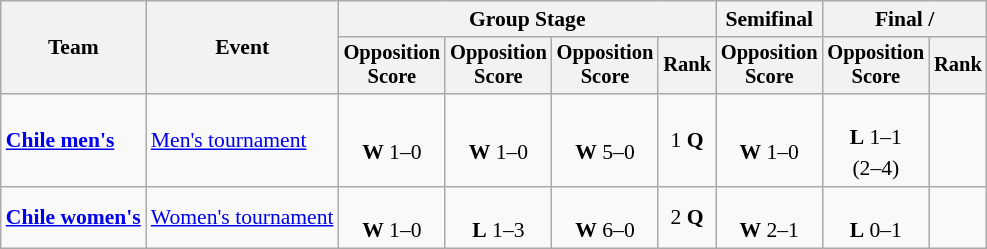<table class=wikitable style=font-size:90%;text-align:center>
<tr>
<th rowspan=2>Team</th>
<th rowspan=2>Event</th>
<th colspan=4>Group Stage</th>
<th>Semifinal</th>
<th colspan=2>Final / </th>
</tr>
<tr style=font-size:95%>
<th>Opposition<br>Score</th>
<th>Opposition<br>Score</th>
<th>Opposition<br>Score</th>
<th>Rank</th>
<th>Opposition<br>Score</th>
<th>Opposition<br>Score</th>
<th>Rank</th>
</tr>
<tr align=center>
<td style="text-align:left"><strong><a href='#'>Chile men's</a></strong></td>
<td style="text-align:left"><a href='#'>Men's tournament</a></td>
<td><br><strong>W</strong> 1–0</td>
<td><br><strong>W</strong> 1–0</td>
<td><br><strong>W</strong> 5–0</td>
<td>1 <strong>Q</strong></td>
<td><br><strong>W</strong> 1–0</td>
<td><br><strong>L</strong> 1–1 <br>(2–4<sup></sup>)</td>
<td></td>
</tr>
<tr align=center>
<td style="text-align:left"><strong><a href='#'>Chile women's</a></strong></td>
<td style="text-align:left"><a href='#'>Women's tournament</a></td>
<td><br><strong>W</strong> 1–0</td>
<td><br><strong>L</strong> 1–3</td>
<td><br><strong>W</strong> 6–0</td>
<td>2 <strong>Q</strong></td>
<td><br><strong>W</strong> 2–1</td>
<td><br><strong>L</strong> 0–1</td>
<td></td>
</tr>
</table>
